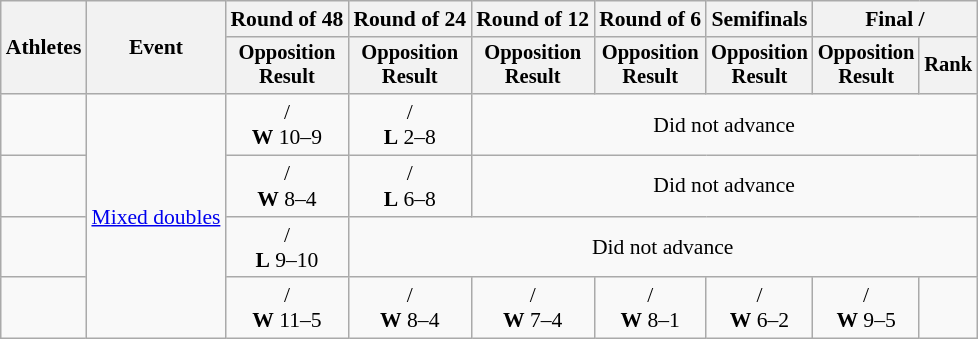<table class="wikitable" style="font-size:90%; text-align:center;">
<tr>
<th rowspan=2>Athletes</th>
<th rowspan=2>Event</th>
<th>Round of 48</th>
<th>Round of 24</th>
<th>Round of 12</th>
<th>Round of 6</th>
<th>Semifinals</th>
<th colspan=2>Final / </th>
</tr>
<tr style="font-size:95%">
<th>Opposition<br>Result</th>
<th>Opposition<br>Result</th>
<th>Opposition<br>Result</th>
<th>Opposition<br>Result</th>
<th>Opposition<br>Result</th>
<th>Opposition<br>Result</th>
<th>Rank</th>
</tr>
<tr>
<td align=left><br></td>
<td align=left rowspan=4><a href='#'>Mixed doubles</a></td>
<td> / <br><strong>W</strong> 10–9</td>
<td> / <br><strong>L</strong> 2–8</td>
<td colspan=5>Did not advance</td>
</tr>
<tr>
<td align=left><br></td>
<td> / <br><strong>W</strong> 8–4</td>
<td> / <br><strong>L</strong> 6–8</td>
<td colspan=5>Did not advance</td>
</tr>
<tr>
<td align=left><br></td>
<td> / <br><strong>L</strong> 9–10</td>
<td colspan=6>Did not advance</td>
</tr>
<tr>
<td align=left><strong><br></strong></td>
<td> / <br><strong>W</strong> 11–5</td>
<td> / <br><strong>W</strong> 8–4</td>
<td> / <br><strong>W</strong> 7–4</td>
<td> / <br><strong>W</strong> 8–1</td>
<td> / <br><strong>W</strong> 6–2</td>
<td> / <br><strong>W</strong> 9–5</td>
<td></td>
</tr>
</table>
